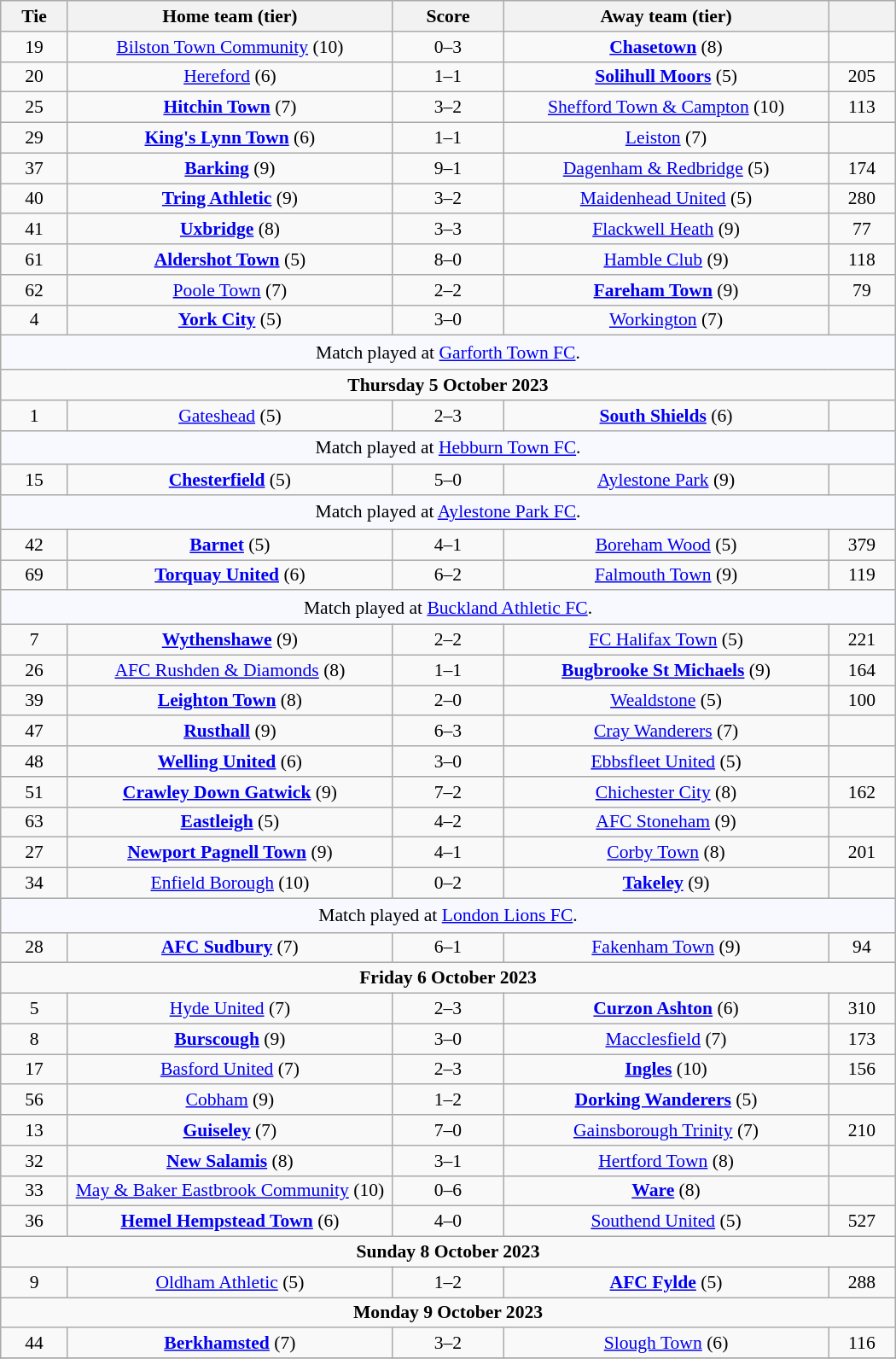<table class="wikitable" style="width:700px;text-align:center;font-size:90%">
<tr>
<th scope="col" style="width: 7.50%">Tie</th>
<th scope="col" style="width:36.25%">Home team (tier)</th>
<th scope="col" style="width:12.50%">Score</th>
<th scope="col" style="width:36.25%">Away team (tier)</th>
<th scope="col" style="width: 7.50%"></th>
</tr>
<tr>
<td>19</td>
<td><a href='#'>Bilston Town Community</a> (10)</td>
<td>0–3</td>
<td><strong><a href='#'>Chasetown</a></strong> (8)</td>
<td></td>
</tr>
<tr>
<td>20</td>
<td><a href='#'>Hereford</a> (6)</td>
<td>1–1 </td>
<td><strong><a href='#'>Solihull Moors</a></strong> (5)</td>
<td>205</td>
</tr>
<tr>
<td>25</td>
<td><strong><a href='#'>Hitchin Town</a></strong> (7)</td>
<td>3–2</td>
<td><a href='#'>Shefford Town & Campton</a> (10)</td>
<td>113</td>
</tr>
<tr>
<td>29</td>
<td><strong><a href='#'>King's Lynn Town</a></strong> (6)</td>
<td>1–1 </td>
<td><a href='#'>Leiston</a> (7)</td>
<td></td>
</tr>
<tr>
<td>37</td>
<td><strong><a href='#'>Barking</a></strong> (9)</td>
<td>9–1</td>
<td><a href='#'>Dagenham & Redbridge</a> (5)</td>
<td>174</td>
</tr>
<tr>
<td>40</td>
<td><strong><a href='#'>Tring Athletic</a></strong> (9)</td>
<td>3–2</td>
<td><a href='#'>Maidenhead United</a> (5)</td>
<td>280</td>
</tr>
<tr>
<td>41</td>
<td><strong><a href='#'>Uxbridge</a></strong> (8)</td>
<td>3–3 </td>
<td><a href='#'>Flackwell Heath</a> (9)</td>
<td>77</td>
</tr>
<tr>
<td>61</td>
<td><strong><a href='#'>Aldershot Town</a></strong> (5)</td>
<td>8–0</td>
<td><a href='#'>Hamble Club</a> (9)</td>
<td>118</td>
</tr>
<tr>
<td>62</td>
<td><a href='#'>Poole Town</a> (7)</td>
<td>2–2 </td>
<td><strong><a href='#'>Fareham Town</a></strong> (9)</td>
<td>79</td>
</tr>
<tr>
<td>4</td>
<td><strong><a href='#'>York City</a></strong> (5)</td>
<td>3–0</td>
<td><a href='#'>Workington</a> (7)</td>
<td></td>
</tr>
<tr>
<td colspan="5" style="background:GhostWhite;height:20px;text-align:center">Match played at <a href='#'>Garforth Town FC</a>.</td>
</tr>
<tr>
<td colspan="5"><strong>Thursday 5 October 2023</strong></td>
</tr>
<tr>
<td>1</td>
<td><a href='#'>Gateshead</a> (5)</td>
<td>2–3</td>
<td><strong><a href='#'>South Shields</a></strong> (6)</td>
<td></td>
</tr>
<tr>
<td colspan="5" style="background:GhostWhite;height:20px;text-align:center">Match played at <a href='#'>Hebburn Town FC</a>.</td>
</tr>
<tr>
<td>15</td>
<td><strong><a href='#'>Chesterfield</a></strong> (5)</td>
<td>5–0</td>
<td><a href='#'>Aylestone Park</a> (9)</td>
<td></td>
</tr>
<tr>
<td colspan="5" style="background:GhostWhite;height:20px;text-align:center">Match played at <a href='#'>Aylestone Park FC</a>.</td>
</tr>
<tr>
<td>42</td>
<td><strong><a href='#'>Barnet</a></strong> (5)</td>
<td>4–1</td>
<td><a href='#'>Boreham Wood</a> (5)</td>
<td>379</td>
</tr>
<tr>
<td>69</td>
<td><strong><a href='#'>Torquay United</a></strong> (6)</td>
<td>6–2</td>
<td><a href='#'>Falmouth Town</a> (9)</td>
<td>119</td>
</tr>
<tr>
<td colspan="5" style="background:GhostWhite;height:20px;text-align:center">Match played at <a href='#'>Buckland Athletic FC</a>.</td>
</tr>
<tr>
<td>7</td>
<td><strong><a href='#'>Wythenshawe</a></strong> (9)</td>
<td>2–2 </td>
<td><a href='#'>FC Halifax Town</a> (5)</td>
<td>221</td>
</tr>
<tr>
<td>26</td>
<td><a href='#'>AFC Rushden & Diamonds</a> (8)</td>
<td>1–1 </td>
<td><strong><a href='#'>Bugbrooke St Michaels</a></strong> (9)</td>
<td>164</td>
</tr>
<tr>
<td>39</td>
<td><strong><a href='#'>Leighton Town</a></strong> (8)</td>
<td>2–0</td>
<td><a href='#'>Wealdstone</a> (5)</td>
<td>100</td>
</tr>
<tr>
<td>47</td>
<td><strong><a href='#'>Rusthall</a></strong> (9)</td>
<td>6–3</td>
<td><a href='#'>Cray Wanderers</a> (7)</td>
<td></td>
</tr>
<tr>
<td>48</td>
<td><strong><a href='#'>Welling United</a></strong> (6)</td>
<td>3–0</td>
<td><a href='#'>Ebbsfleet United</a> (5)</td>
<td></td>
</tr>
<tr>
<td>51</td>
<td><strong><a href='#'>Crawley Down Gatwick</a></strong> (9)</td>
<td>7–2</td>
<td><a href='#'>Chichester City</a> (8)</td>
<td>162</td>
</tr>
<tr>
<td>63</td>
<td><strong><a href='#'>Eastleigh</a></strong> (5)</td>
<td>4–2</td>
<td><a href='#'>AFC Stoneham</a> (9)</td>
<td></td>
</tr>
<tr>
<td>27</td>
<td><strong><a href='#'>Newport Pagnell Town</a></strong> (9)</td>
<td>4–1</td>
<td><a href='#'>Corby Town</a> (8)</td>
<td>201</td>
</tr>
<tr>
<td>34</td>
<td><a href='#'>Enfield Borough</a> (10)</td>
<td>0–2</td>
<td><strong><a href='#'>Takeley</a></strong> (9)</td>
<td></td>
</tr>
<tr>
<td colspan="5" style="background:GhostWhite;height:20px;text-align:center">Match played at <a href='#'>London Lions FC</a>.</td>
</tr>
<tr>
<td>28</td>
<td><strong><a href='#'>AFC Sudbury</a></strong> (7)</td>
<td>6–1</td>
<td><a href='#'>Fakenham Town</a> (9)</td>
<td>94</td>
</tr>
<tr>
<td colspan="5"><strong>Friday 6 October 2023</strong></td>
</tr>
<tr>
<td>5</td>
<td><a href='#'>Hyde United</a> (7)</td>
<td>2–3</td>
<td><strong><a href='#'>Curzon Ashton</a></strong> (6)</td>
<td>310</td>
</tr>
<tr>
<td>8</td>
<td><strong><a href='#'>Burscough</a></strong> (9)</td>
<td>3–0</td>
<td><a href='#'>Macclesfield</a> (7)</td>
<td>173</td>
</tr>
<tr>
<td>17</td>
<td><a href='#'>Basford United</a> (7)</td>
<td>2–3</td>
<td><strong><a href='#'>Ingles</a></strong> (10)</td>
<td>156</td>
</tr>
<tr>
<td>56</td>
<td><a href='#'>Cobham</a> (9)</td>
<td>1–2</td>
<td><strong><a href='#'>Dorking Wanderers</a></strong> (5)</td>
<td></td>
</tr>
<tr>
<td>13</td>
<td><strong><a href='#'>Guiseley</a></strong> (7)</td>
<td>7–0</td>
<td><a href='#'>Gainsborough Trinity</a> (7)</td>
<td>210</td>
</tr>
<tr>
<td>32</td>
<td><strong><a href='#'>New Salamis</a></strong> (8)</td>
<td>3–1</td>
<td><a href='#'>Hertford Town</a> (8)</td>
<td></td>
</tr>
<tr>
<td>33</td>
<td><a href='#'>May & Baker Eastbrook Community</a> (10)</td>
<td>0–6</td>
<td><strong><a href='#'>Ware</a></strong> (8)</td>
<td></td>
</tr>
<tr>
<td>36</td>
<td><strong><a href='#'>Hemel Hempstead Town</a></strong> (6)</td>
<td>4–0</td>
<td><a href='#'>Southend United</a> (5)</td>
<td>527</td>
</tr>
<tr>
<td colspan="5"><strong>Sunday 8 October 2023</strong></td>
</tr>
<tr>
<td>9</td>
<td><a href='#'>Oldham Athletic</a> (5)</td>
<td>1–2</td>
<td><strong><a href='#'>AFC Fylde</a></strong> (5)</td>
<td>288</td>
</tr>
<tr>
<td colspan="5"><strong>Monday 9 October 2023</strong></td>
</tr>
<tr>
<td>44</td>
<td><strong><a href='#'>Berkhamsted</a></strong> (7)</td>
<td>3–2</td>
<td><a href='#'>Slough Town</a> (6)</td>
<td>116</td>
</tr>
<tr>
</tr>
</table>
